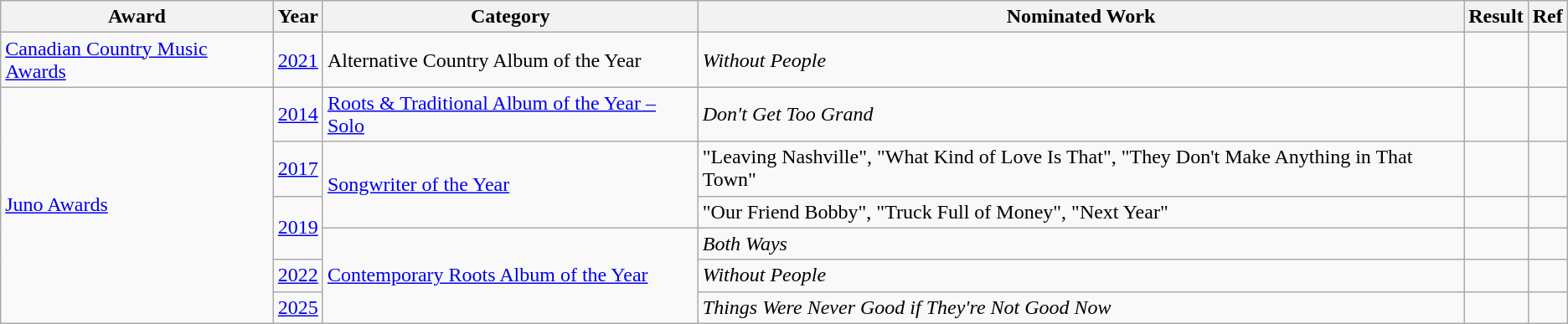<table class="wikitable">
<tr>
<th>Award</th>
<th>Year</th>
<th>Category</th>
<th>Nominated Work</th>
<th>Result</th>
<th>Ref</th>
</tr>
<tr>
<td><a href='#'>Canadian Country Music Awards</a></td>
<td><a href='#'>2021</a></td>
<td>Alternative Country Album of the Year</td>
<td><em>Without People</em></td>
<td></td>
<td></td>
</tr>
<tr>
<td rowspan=6><a href='#'>Juno Awards</a></td>
<td><a href='#'>2014</a></td>
<td><a href='#'>Roots & Traditional Album of the Year – Solo</a></td>
<td><em>Don't Get Too Grand</em></td>
<td></td>
<td></td>
</tr>
<tr>
<td><a href='#'>2017</a></td>
<td rowspan=2><a href='#'>Songwriter of the Year</a></td>
<td>"Leaving Nashville", "What Kind of Love Is That", "They Don't Make Anything in That Town"</td>
<td></td>
<td></td>
</tr>
<tr>
<td rowspan=2><a href='#'>2019</a></td>
<td>"Our Friend Bobby", "Truck Full of Money", "Next Year"</td>
<td></td>
<td></td>
</tr>
<tr>
<td rowspan=3><a href='#'>Contemporary Roots Album of the Year</a></td>
<td><em>Both Ways</em></td>
<td></td>
<td></td>
</tr>
<tr>
<td><a href='#'>2022</a></td>
<td><em>Without People</em></td>
<td></td>
<td></td>
</tr>
<tr>
<td><a href='#'>2025</a></td>
<td><em>Things Were Never Good if They're Not Good Now</em></td>
<td></td>
<td></td>
</tr>
</table>
